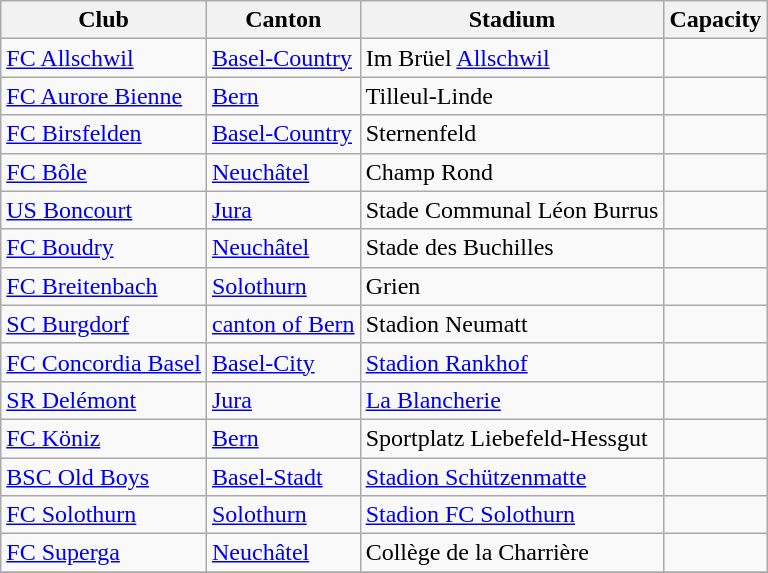<table class="wikitable">
<tr>
<th>Club</th>
<th>Canton</th>
<th>Stadium</th>
<th>Capacity</th>
</tr>
<tr>
<td><a href='#'>FC Allschwil</a></td>
<td><a href='#'>Basel-Country</a></td>
<td>Im Brüel <a href='#'>Allschwil</a></td>
<td></td>
</tr>
<tr>
<td><a href='#'>FC Aurore Bienne</a></td>
<td><a href='#'>Bern</a></td>
<td>Tilleul-Linde</td>
<td></td>
</tr>
<tr>
<td><a href='#'>FC Birsfelden</a></td>
<td><a href='#'>Basel-Country</a></td>
<td>Sternenfeld</td>
<td></td>
</tr>
<tr>
<td><a href='#'>FC Bôle</a></td>
<td><a href='#'>Neuchâtel</a></td>
<td>Champ Rond</td>
<td></td>
</tr>
<tr>
<td><a href='#'>US Boncourt</a></td>
<td><a href='#'>Jura</a></td>
<td>Stade Communal Léon Burrus</td>
<td></td>
</tr>
<tr>
<td><a href='#'>FC Boudry</a></td>
<td><a href='#'>Neuchâtel</a></td>
<td>Stade des Buchilles</td>
<td></td>
</tr>
<tr>
<td><a href='#'>FC Breitenbach</a></td>
<td><a href='#'>Solothurn</a></td>
<td>Grien</td>
<td></td>
</tr>
<tr>
<td><a href='#'>SC Burgdorf</a></td>
<td><a href='#'>canton of Bern</a></td>
<td>Stadion Neumatt</td>
<td></td>
</tr>
<tr>
<td><a href='#'>FC Concordia Basel</a></td>
<td><a href='#'>Basel-City</a></td>
<td><a href='#'>Stadion Rankhof</a></td>
<td></td>
</tr>
<tr>
<td><a href='#'>SR Delémont</a></td>
<td><a href='#'>Jura</a></td>
<td><a href='#'>La Blancherie</a></td>
<td></td>
</tr>
<tr>
<td><a href='#'>FC Köniz</a></td>
<td><a href='#'>Bern</a></td>
<td>Sportplatz Liebefeld-Hessgut</td>
<td></td>
</tr>
<tr>
<td><a href='#'>BSC Old Boys</a></td>
<td><a href='#'>Basel-Stadt</a></td>
<td><a href='#'>Stadion Schützenmatte</a></td>
<td></td>
</tr>
<tr>
<td><a href='#'>FC Solothurn</a></td>
<td><a href='#'>Solothurn</a></td>
<td><a href='#'>Stadion FC Solothurn</a></td>
<td></td>
</tr>
<tr>
<td><a href='#'>FC Superga</a></td>
<td><a href='#'>Neuchâtel</a></td>
<td>Collège de la Charrière</td>
<td></td>
</tr>
<tr>
</tr>
</table>
